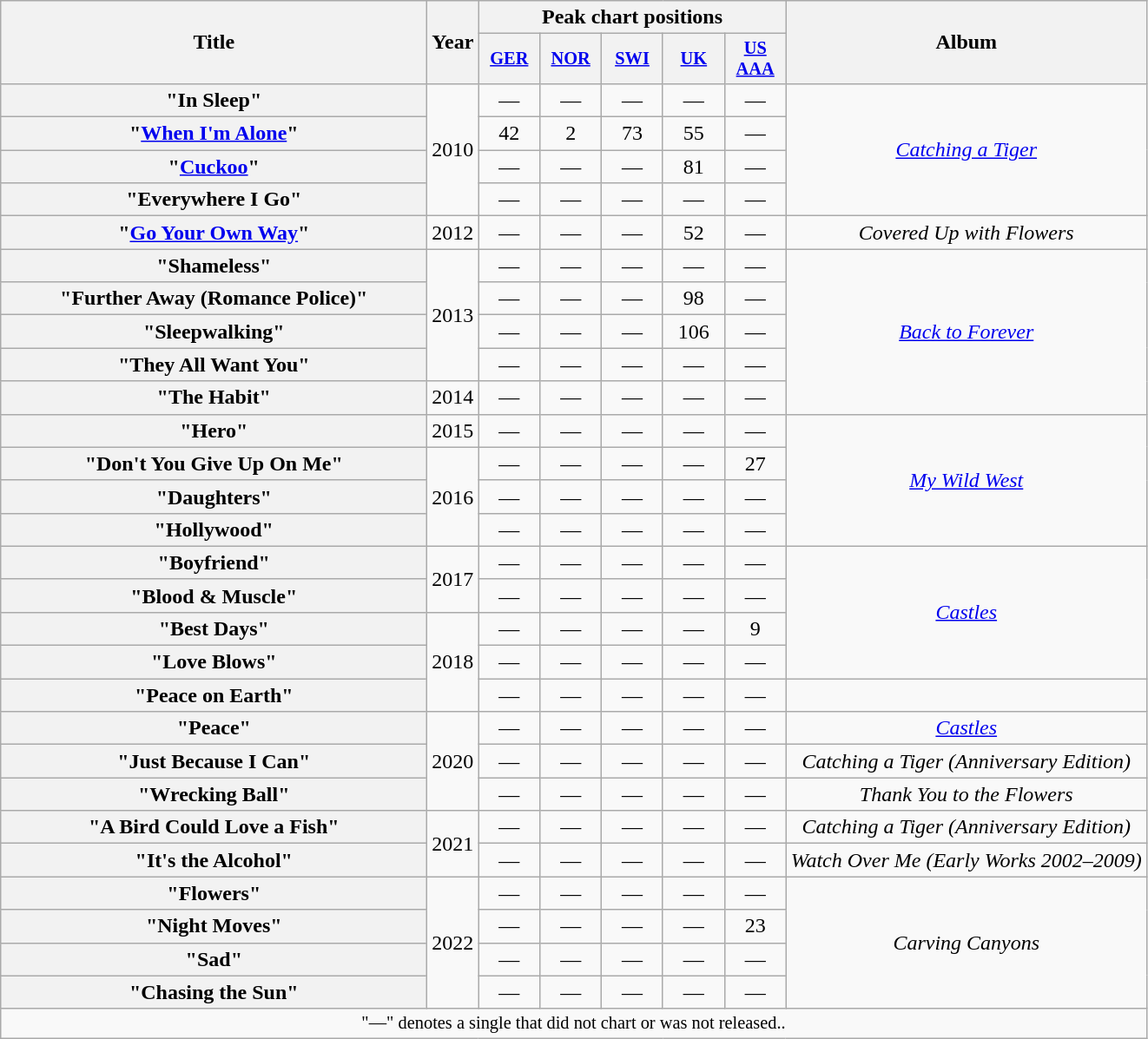<table class="wikitable plainrowheaders" style="text-align:center;">
<tr>
<th scope="col" rowspan="2" style="width:20em;">Title</th>
<th scope="col" rowspan="2" style="width:1em;">Year</th>
<th scope="col" colspan="5">Peak chart positions</th>
<th scope="col" rowspan="2">Album</th>
</tr>
<tr>
<th scope="col" style="width:3em;font-size:85%;"><a href='#'>GER</a><br></th>
<th scope="col" style="width:3em;font-size:85%;"><a href='#'>NOR</a><br></th>
<th scope="col" style="width:3em;font-size:85%;"><a href='#'>SWI</a><br></th>
<th scope="col" style="width:3em;font-size:85%;"><a href='#'>UK</a><br></th>
<th scope="col" style="width:3em;font-size:85%;"><a href='#'>US<br>AAA</a><br></th>
</tr>
<tr>
<th scope="row">"In Sleep"</th>
<td rowspan="4">2010</td>
<td>—</td>
<td>—</td>
<td>—</td>
<td>—</td>
<td>—</td>
<td rowspan="4"><em><a href='#'>Catching a Tiger</a></em></td>
</tr>
<tr>
<th scope="row">"<a href='#'>When I'm Alone</a>"</th>
<td>42</td>
<td>2</td>
<td>73</td>
<td>55</td>
<td>—</td>
</tr>
<tr>
<th scope="row">"<a href='#'>Cuckoo</a>"</th>
<td>—</td>
<td>—</td>
<td>—</td>
<td>81</td>
<td>—</td>
</tr>
<tr>
<th scope="row">"Everywhere I Go"</th>
<td>—</td>
<td>—</td>
<td>—</td>
<td>—</td>
<td>—</td>
</tr>
<tr>
<th scope="row">"<a href='#'>Go Your Own Way</a>"</th>
<td>2012</td>
<td>—</td>
<td>—</td>
<td>—</td>
<td>52</td>
<td>—</td>
<td><em>Covered Up with Flowers</em></td>
</tr>
<tr>
<th scope="row">"Shameless"</th>
<td rowspan="4">2013</td>
<td>—</td>
<td>—</td>
<td>—</td>
<td>—</td>
<td>—</td>
<td rowspan="5"><em><a href='#'>Back to Forever</a></em></td>
</tr>
<tr>
<th scope="row">"Further Away (Romance Police)"</th>
<td>—</td>
<td>—</td>
<td>—</td>
<td>98</td>
<td>—</td>
</tr>
<tr>
<th scope="row">"Sleepwalking"</th>
<td>—</td>
<td>—</td>
<td>—</td>
<td>106</td>
<td>—</td>
</tr>
<tr>
<th scope="row">"They All Want You"</th>
<td>—</td>
<td>—</td>
<td>—</td>
<td>—</td>
<td>—</td>
</tr>
<tr>
<th scope="row">"The Habit"</th>
<td>2014</td>
<td>—</td>
<td>—</td>
<td>—</td>
<td>—</td>
<td>—</td>
</tr>
<tr>
<th scope="row">"Hero"</th>
<td>2015</td>
<td>—</td>
<td>—</td>
<td>—</td>
<td>—</td>
<td>—</td>
<td rowspan="4"><em><a href='#'>My Wild West</a></em></td>
</tr>
<tr>
<th scope="row">"Don't You Give Up On Me"</th>
<td rowspan="3">2016</td>
<td>—</td>
<td>—</td>
<td>—</td>
<td>—</td>
<td>27</td>
</tr>
<tr>
<th scope="row">"Daughters"</th>
<td>—</td>
<td>—</td>
<td>—</td>
<td>—</td>
<td>—</td>
</tr>
<tr>
<th scope="row">"Hollywood"</th>
<td>—</td>
<td>—</td>
<td>—</td>
<td>—</td>
<td>—</td>
</tr>
<tr>
<th scope="row">"Boyfriend"</th>
<td rowspan="2">2017</td>
<td>—</td>
<td>—</td>
<td>—</td>
<td>—</td>
<td>—</td>
<td rowspan="4"><em><a href='#'>Castles</a></em></td>
</tr>
<tr>
<th scope="row">"Blood & Muscle"</th>
<td>—</td>
<td>—</td>
<td>—</td>
<td>—</td>
<td>—</td>
</tr>
<tr>
<th scope="row">"Best Days"</th>
<td rowspan="3">2018</td>
<td>—</td>
<td>—</td>
<td>—</td>
<td>—</td>
<td>9</td>
</tr>
<tr>
<th scope="row">"Love Blows"</th>
<td>—</td>
<td>—</td>
<td>—</td>
<td>—</td>
<td>—</td>
</tr>
<tr>
<th scope="row">"Peace on Earth"</th>
<td>—</td>
<td>—</td>
<td>—</td>
<td>—</td>
<td>—</td>
<td></td>
</tr>
<tr>
<th scope="row">"Peace"</th>
<td rowspan="3">2020</td>
<td>—</td>
<td>—</td>
<td>—</td>
<td>—</td>
<td>—</td>
<td><em><a href='#'>Castles</a></em></td>
</tr>
<tr>
<th scope="row">"Just Because I Can"</th>
<td>—</td>
<td>—</td>
<td>—</td>
<td>—</td>
<td>—</td>
<td><em>Catching a Tiger (Anniversary Edition)</em></td>
</tr>
<tr>
<th scope="row">"Wrecking Ball"</th>
<td>—</td>
<td>—</td>
<td>—</td>
<td>—</td>
<td>—</td>
<td><em>Thank You to the Flowers</em></td>
</tr>
<tr>
<th scope="row">"A Bird Could Love a Fish"</th>
<td rowspan="2">2021</td>
<td>—</td>
<td>—</td>
<td>—</td>
<td>—</td>
<td>—</td>
<td><em>Catching a Tiger (Anniversary Edition)</em></td>
</tr>
<tr>
<th scope="row">"It's the Alcohol"</th>
<td>—</td>
<td>—</td>
<td>—</td>
<td>—</td>
<td>—</td>
<td><em>Watch Over Me (Early Works 2002–2009)</em></td>
</tr>
<tr>
<th scope="row">"Flowers"</th>
<td rowspan="4">2022</td>
<td>—</td>
<td>—</td>
<td>—</td>
<td>—</td>
<td>—</td>
<td rowspan="4"><em>Carving Canyons</em></td>
</tr>
<tr>
<th scope="row">"Night Moves"</th>
<td>—</td>
<td>—</td>
<td>—</td>
<td>—</td>
<td>23</td>
</tr>
<tr>
<th scope="row">"Sad"</th>
<td>—</td>
<td>—</td>
<td>—</td>
<td>—</td>
<td>—</td>
</tr>
<tr>
<th scope="row">"Chasing the Sun"</th>
<td>—</td>
<td>—</td>
<td>—</td>
<td>—</td>
<td>—</td>
</tr>
<tr>
<td colspan="20" style="font-size:85%;">"—" denotes a single that did not chart or was not released..</td>
</tr>
</table>
